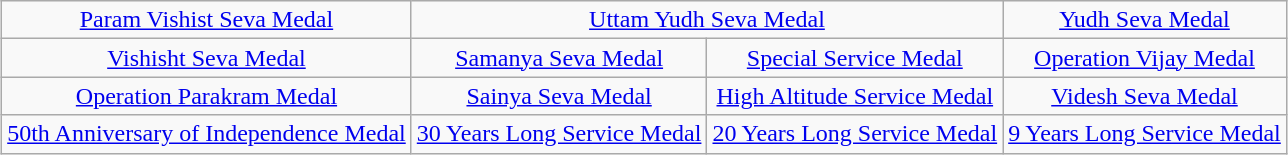<table class="wikitable" style="margin:1em auto; text-align:center;">
<tr>
<td colspan="1"><a href='#'>Param Vishist Seva Medal</a></td>
<td colspan="2"><a href='#'>Uttam Yudh Seva Medal</a></td>
<td><a href='#'>Yudh Seva Medal</a></td>
</tr>
<tr>
<td><a href='#'>Vishisht Seva Medal</a></td>
<td><a href='#'>Samanya Seva Medal</a></td>
<td><a href='#'>Special Service Medal</a></td>
<td><a href='#'>Operation Vijay Medal</a></td>
</tr>
<tr>
<td><a href='#'>Operation Parakram Medal</a></td>
<td><a href='#'>Sainya Seva Medal</a></td>
<td><a href='#'>High Altitude Service Medal</a></td>
<td><a href='#'>Videsh Seva Medal</a></td>
</tr>
<tr>
<td><a href='#'>50th Anniversary of Independence Medal</a></td>
<td><a href='#'>30 Years Long Service Medal</a></td>
<td><a href='#'>20 Years Long Service Medal</a></td>
<td><a href='#'>9 Years Long Service Medal</a></td>
</tr>
</table>
